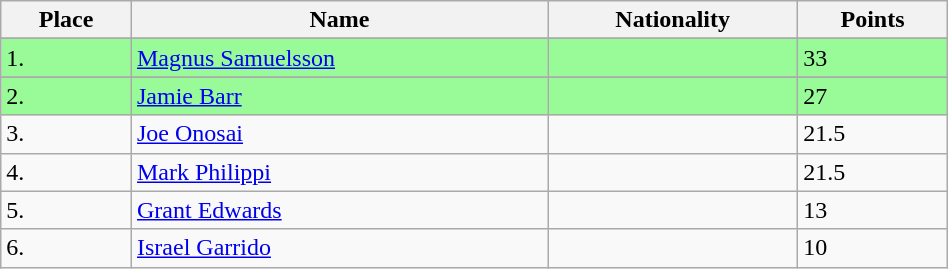<table class="wikitable" style="display: inline-table; width: 50%;">
<tr>
<th>Place</th>
<th>Name</th>
<th>Nationality</th>
<th>Points</th>
</tr>
<tr>
</tr>
<tr bgcolor=palegreen>
<td>1.</td>
<td><a href='#'>Magnus Samuelsson</a></td>
<td></td>
<td>33</td>
</tr>
<tr>
</tr>
<tr bgcolor=palegreen>
<td>2.</td>
<td><a href='#'>Jamie Barr</a></td>
<td></td>
<td>27</td>
</tr>
<tr>
<td>3.</td>
<td><a href='#'>Joe Onosai</a></td>
<td></td>
<td>21.5</td>
</tr>
<tr>
<td>4.</td>
<td><a href='#'>Mark Philippi</a></td>
<td></td>
<td>21.5</td>
</tr>
<tr>
<td>5.</td>
<td><a href='#'>Grant Edwards</a></td>
<td></td>
<td>13</td>
</tr>
<tr>
<td>6.</td>
<td><a href='#'>Israel Garrido</a></td>
<td></td>
<td>10</td>
</tr>
</table>
